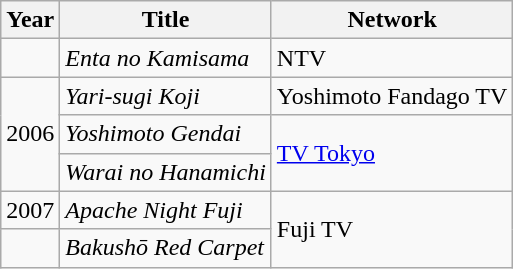<table class="wikitable">
<tr>
<th>Year</th>
<th>Title</th>
<th>Network</th>
</tr>
<tr>
<td></td>
<td><em>Enta no Kamisama</em></td>
<td>NTV</td>
</tr>
<tr>
<td rowspan="3">2006</td>
<td><em>Yari-sugi Koji</em></td>
<td>Yoshimoto Fandago TV</td>
</tr>
<tr>
<td><em>Yoshimoto Gendai</em></td>
<td rowspan="2"><a href='#'>TV Tokyo</a></td>
</tr>
<tr>
<td><em>Warai no Hanamichi</em></td>
</tr>
<tr>
<td>2007</td>
<td><em>Apache Night Fuji</em></td>
<td rowspan="2">Fuji TV</td>
</tr>
<tr>
<td></td>
<td><em>Bakushō Red Carpet</em></td>
</tr>
</table>
